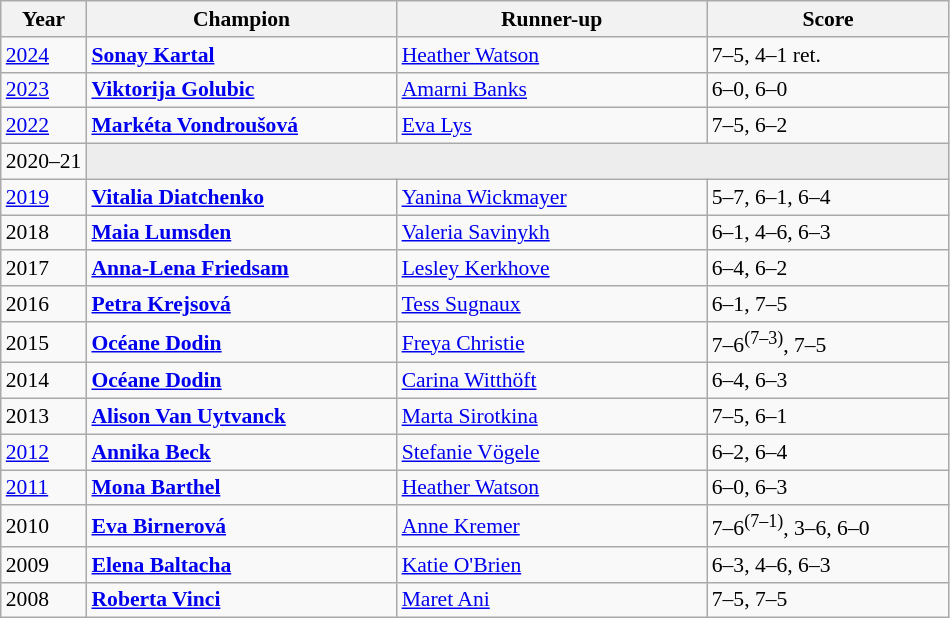<table class="wikitable" style="font-size:90%">
<tr>
<th>Year</th>
<th width="200">Champion</th>
<th width="200">Runner-up</th>
<th width="155">Score</th>
</tr>
<tr>
<td><a href='#'>2024</a></td>
<td> <strong><a href='#'>Sonay Kartal</a></strong></td>
<td> <a href='#'>Heather Watson</a></td>
<td>7–5, 4–1 ret.</td>
</tr>
<tr>
<td><a href='#'>2023</a></td>
<td> <strong><a href='#'>Viktorija Golubic</a></strong></td>
<td> <a href='#'>Amarni Banks</a></td>
<td>6–0, 6–0</td>
</tr>
<tr>
<td><a href='#'>2022</a></td>
<td> <strong><a href='#'>Markéta Vondroušová</a></strong></td>
<td> <a href='#'>Eva Lys</a></td>
<td>7–5, 6–2</td>
</tr>
<tr>
<td>2020–21</td>
<td colspan=3 bgcolor="#ededed"></td>
</tr>
<tr>
<td><a href='#'>2019</a></td>
<td> <strong><a href='#'>Vitalia Diatchenko</a></strong></td>
<td> <a href='#'>Yanina Wickmayer</a></td>
<td>5–7, 6–1, 6–4</td>
</tr>
<tr>
<td>2018</td>
<td> <strong><a href='#'>Maia Lumsden</a></strong></td>
<td> <a href='#'>Valeria Savinykh</a></td>
<td>6–1, 4–6, 6–3</td>
</tr>
<tr>
<td>2017</td>
<td> <strong><a href='#'>Anna-Lena Friedsam</a></strong></td>
<td> <a href='#'>Lesley Kerkhove</a></td>
<td>6–4, 6–2</td>
</tr>
<tr>
<td>2016</td>
<td> <strong><a href='#'>Petra Krejsová</a></strong></td>
<td> <a href='#'>Tess Sugnaux</a></td>
<td>6–1, 7–5</td>
</tr>
<tr>
<td>2015</td>
<td> <strong><a href='#'>Océane Dodin</a></strong></td>
<td> <a href='#'>Freya Christie</a></td>
<td>7–6<sup>(7–3)</sup>, 7–5</td>
</tr>
<tr>
<td>2014</td>
<td> <strong><a href='#'>Océane Dodin</a></strong></td>
<td> <a href='#'>Carina Witthöft</a></td>
<td>6–4, 6–3</td>
</tr>
<tr>
<td>2013</td>
<td> <strong><a href='#'>Alison Van Uytvanck</a></strong></td>
<td> <a href='#'>Marta Sirotkina</a></td>
<td>7–5, 6–1</td>
</tr>
<tr>
<td><a href='#'>2012</a></td>
<td> <strong><a href='#'>Annika Beck</a></strong></td>
<td> <a href='#'>Stefanie Vögele</a></td>
<td>6–2, 6–4</td>
</tr>
<tr>
<td><a href='#'>2011</a></td>
<td> <strong><a href='#'>Mona Barthel</a></strong></td>
<td> <a href='#'>Heather Watson</a></td>
<td>6–0, 6–3</td>
</tr>
<tr>
<td>2010</td>
<td> <strong><a href='#'>Eva Birnerová</a></strong></td>
<td> <a href='#'>Anne Kremer</a></td>
<td>7–6<sup>(7–1)</sup>, 3–6, 6–0</td>
</tr>
<tr>
<td>2009</td>
<td> <strong><a href='#'>Elena Baltacha</a></strong></td>
<td> <a href='#'>Katie O'Brien</a></td>
<td>6–3, 4–6, 6–3</td>
</tr>
<tr>
<td>2008</td>
<td> <strong><a href='#'>Roberta Vinci</a></strong></td>
<td> <a href='#'>Maret Ani</a></td>
<td>7–5, 7–5</td>
</tr>
</table>
